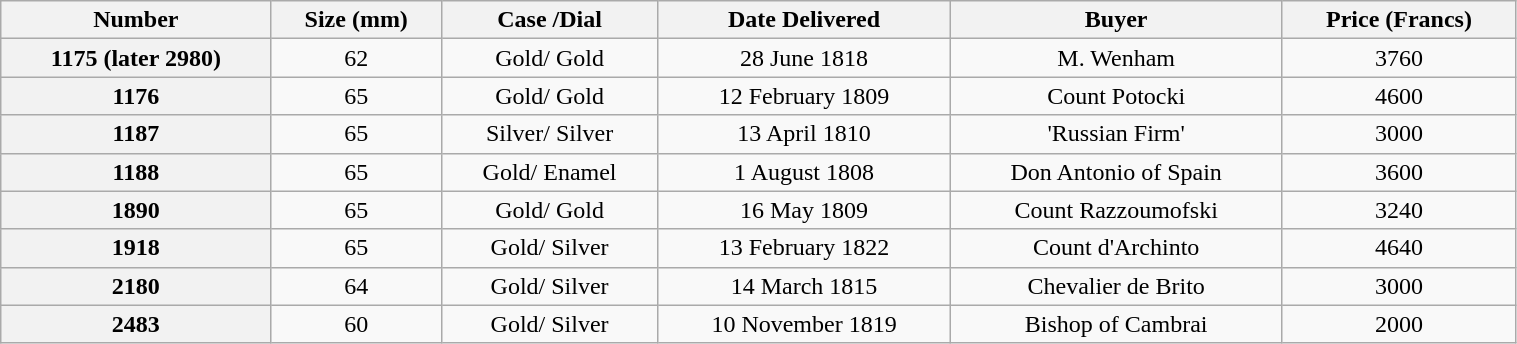<table class="wikitable" style="text-align: center; width: 80%; height: 200px;">
<tr>
<th scope="col">Number</th>
<th scope="col">Size (mm)</th>
<th scope="col">Case /Dial</th>
<th scope="col">Date Delivered</th>
<th scope="col">Buyer</th>
<th scope="col">Price (Francs)</th>
</tr>
<tr>
<th scope="row">1175 (later 2980)</th>
<td>62</td>
<td>Gold/ Gold</td>
<td>28 June 1818</td>
<td>M. Wenham</td>
<td>3760</td>
</tr>
<tr>
<th scope="row">1176</th>
<td>65</td>
<td>Gold/ Gold</td>
<td>12 February 1809</td>
<td>Count Potocki</td>
<td>4600</td>
</tr>
<tr>
<th scope="row">1187</th>
<td>65</td>
<td>Silver/ Silver</td>
<td>13 April 1810</td>
<td>'Russian Firm'</td>
<td>3000</td>
</tr>
<tr>
<th scope="row">1188</th>
<td>65</td>
<td>Gold/ Enamel</td>
<td>1 August 1808</td>
<td>Don Antonio of Spain</td>
<td>3600</td>
</tr>
<tr>
<th scope="row">1890</th>
<td>65</td>
<td>Gold/ Gold</td>
<td>16 May 1809</td>
<td>Count Razzoumofski</td>
<td>3240</td>
</tr>
<tr>
<th scope="row">1918</th>
<td>65</td>
<td>Gold/ Silver</td>
<td>13 February 1822</td>
<td>Count d'Archinto</td>
<td>4640</td>
</tr>
<tr>
<th scope="row">2180</th>
<td>64</td>
<td>Gold/ Silver</td>
<td>14 March 1815</td>
<td>Chevalier de Brito</td>
<td>3000</td>
</tr>
<tr>
<th scope="row">2483</th>
<td>60</td>
<td>Gold/ Silver</td>
<td>10 November 1819</td>
<td>Bishop of Cambrai</td>
<td>2000</td>
</tr>
</table>
